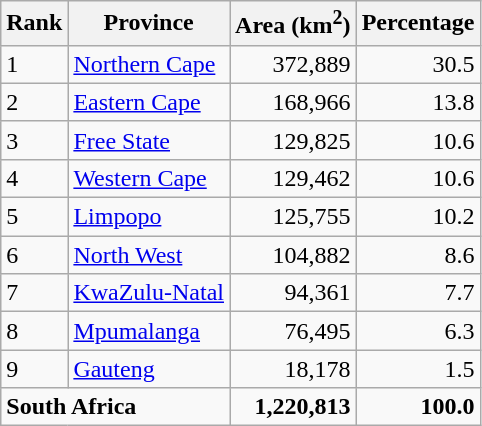<table class="wikitable">
<tr>
<th>Rank</th>
<th>Province</th>
<th>Area (km<sup>2</sup>)</th>
<th class="unsortable">Percentage</th>
</tr>
<tr>
<td>1</td>
<td><a href='#'>Northern Cape</a></td>
<td style="text-align:right">372,889</td>
<td style="text-align:right">30.5</td>
</tr>
<tr>
<td>2</td>
<td><a href='#'>Eastern Cape</a></td>
<td style="text-align:right">168,966</td>
<td style="text-align:right">13.8</td>
</tr>
<tr>
<td>3</td>
<td><a href='#'>Free State</a></td>
<td style="text-align:right">129,825</td>
<td style="text-align:right">10.6</td>
</tr>
<tr>
<td>4</td>
<td><a href='#'>Western Cape</a></td>
<td style="text-align:right">129,462</td>
<td style="text-align:right">10.6</td>
</tr>
<tr>
<td>5</td>
<td><a href='#'>Limpopo</a></td>
<td style="text-align:right">125,755</td>
<td style="text-align:right">10.2</td>
</tr>
<tr>
<td>6</td>
<td><a href='#'>North West</a></td>
<td style="text-align:right">104,882</td>
<td style="text-align:right">8.6</td>
</tr>
<tr>
<td>7</td>
<td><a href='#'>KwaZulu-Natal</a></td>
<td style="text-align:right">94,361</td>
<td style="text-align:right">7.7</td>
</tr>
<tr>
<td>8</td>
<td><a href='#'>Mpumalanga</a></td>
<td style="text-align:right">76,495</td>
<td style="text-align:right">6.3</td>
</tr>
<tr>
<td>9</td>
<td><a href='#'>Gauteng</a></td>
<td style="text-align:right">18,178</td>
<td style="text-align:right">1.5</td>
</tr>
<tr class="sortbottom">
<td colspan=2><strong>South Africa</strong></td>
<td style="text-align:right"><strong>1,220,813</strong></td>
<td style="text-align:right"><strong>100.0</strong></td>
</tr>
</table>
